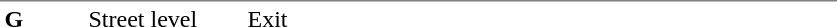<table table border=0 cellspacing=0 cellpadding=3>
<tr>
<td style="border-top:solid 1px gray;" width=50 valign=top><strong>G</strong></td>
<td style="border-top:solid 1px gray;" width=100 valign=top>Street level</td>
<td style="border-top:solid 1px gray;" width=390 valign=top>Exit</td>
</tr>
</table>
